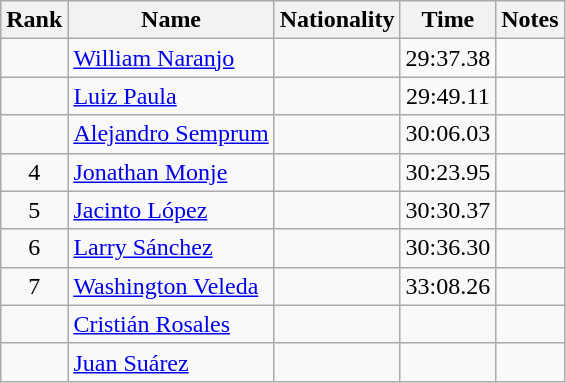<table class="wikitable sortable" style="text-align:center">
<tr>
<th>Rank</th>
<th>Name</th>
<th>Nationality</th>
<th>Time</th>
<th>Notes</th>
</tr>
<tr>
<td></td>
<td align=left><a href='#'>William Naranjo</a></td>
<td align=left></td>
<td>29:37.38</td>
<td></td>
</tr>
<tr>
<td></td>
<td align=left><a href='#'>Luiz Paula</a></td>
<td align=left></td>
<td>29:49.11</td>
<td></td>
</tr>
<tr>
<td></td>
<td align=left><a href='#'>Alejandro Semprum</a></td>
<td align=left></td>
<td>30:06.03</td>
<td></td>
</tr>
<tr>
<td>4</td>
<td align=left><a href='#'>Jonathan Monje</a></td>
<td align=left></td>
<td>30:23.95</td>
<td></td>
</tr>
<tr>
<td>5</td>
<td align=left><a href='#'>Jacinto López</a></td>
<td align=left></td>
<td>30:30.37</td>
<td></td>
</tr>
<tr>
<td>6</td>
<td align=left><a href='#'>Larry Sánchez</a></td>
<td align=left></td>
<td>30:36.30</td>
<td></td>
</tr>
<tr>
<td>7</td>
<td align=left><a href='#'>Washington Veleda</a></td>
<td align=left></td>
<td>33:08.26</td>
<td></td>
</tr>
<tr>
<td></td>
<td align=left><a href='#'>Cristián Rosales</a></td>
<td align=left></td>
<td></td>
<td></td>
</tr>
<tr>
<td></td>
<td align=left><a href='#'>Juan Suárez</a></td>
<td align=left></td>
<td></td>
<td></td>
</tr>
</table>
